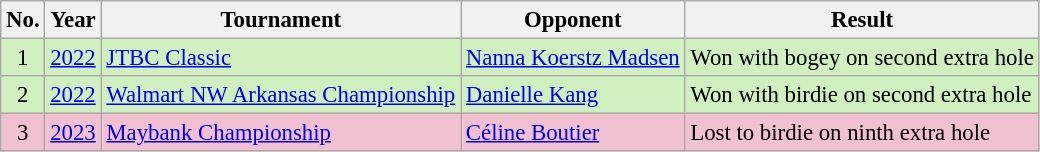<table class="wikitable" style="font-size:95%;">
<tr>
<th>No.</th>
<th>Year</th>
<th>Tournament</th>
<th>Opponent</th>
<th>Result</th>
</tr>
<tr style="background:#D0F0C0;">
<td align=center>1</td>
<td><a href='#'>2022</a></td>
<td><a href='#'>JTBC Classic</a></td>
<td> <a href='#'>Nanna Koerstz Madsen</a></td>
<td>Won with bogey on second extra hole</td>
</tr>
<tr style="background:#D0F0C0;">
<td align=center>2</td>
<td><a href='#'>2022</a></td>
<td><a href='#'>Walmart NW Arkansas Championship</a></td>
<td> <a href='#'>Danielle Kang</a></td>
<td>Won with birdie on second extra hole</td>
</tr>
<tr style="background:#F2C1D1;">
<td align=center>3</td>
<td><a href='#'>2023</a></td>
<td><a href='#'>Maybank Championship</a></td>
<td> <a href='#'>Céline Boutier</a></td>
<td>Lost to birdie on ninth extra hole</td>
</tr>
</table>
